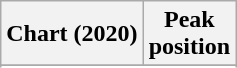<table class="wikitable plainrowheaders">
<tr>
<th>Chart (2020)</th>
<th>Peak<br>position</th>
</tr>
<tr>
</tr>
<tr>
</tr>
<tr>
</tr>
</table>
